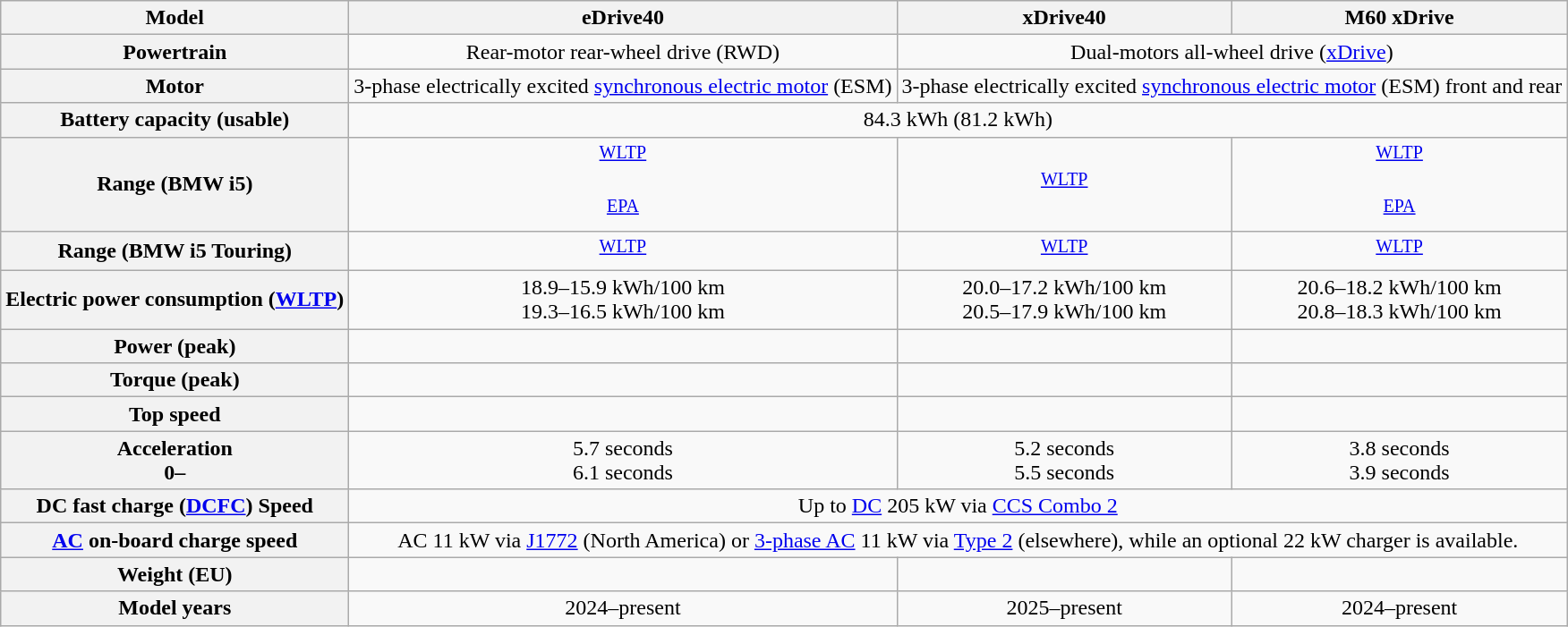<table class="wikitable" style="text-align:center">
<tr>
<th>Model</th>
<th>eDrive40</th>
<th>xDrive40</th>
<th>M60 xDrive</th>
</tr>
<tr>
<th>Powertrain</th>
<td>Rear-motor rear-wheel drive (RWD)</td>
<td colspan="2">Dual-motors all-wheel drive (<a href='#'>xDrive</a>)</td>
</tr>
<tr>
<th>Motor</th>
<td>3-phase electrically excited <a href='#'>synchronous electric motor</a> (ESM)</td>
<td colspan="2">3-phase electrically excited <a href='#'>synchronous electric motor</a> (ESM) front and rear</td>
</tr>
<tr>
<th>Battery capacity (usable)</th>
<td colspan="3">84.3 kWh (81.2 kWh)</td>
</tr>
<tr>
<th>Range (BMW i5)</th>
<td><sup><a href='#'>WLTP</a></sup><br><br><sup><a href='#'>EPA</a></sup></td>
<td><sup><a href='#'>WLTP</a></sup></td>
<td><sup><a href='#'>WLTP</a></sup><br><br><sup><a href='#'>EPA</a></sup></td>
</tr>
<tr>
<th>Range (BMW i5 Touring)</th>
<td><sup><a href='#'>WLTP</a></sup></td>
<td><sup><a href='#'>WLTP</a></sup></td>
<td><sup><a href='#'>WLTP</a></sup></td>
</tr>
<tr>
<th>Electric power consumption (<a href='#'>WLTP</a>)</th>
<td>18.9–15.9 kWh/100 km<br>19.3–16.5 kWh/100 km</td>
<td>20.0–17.2 kWh/100 km<br>20.5–17.9 kWh/100 km</td>
<td>20.6–18.2 kWh/100 km<br>20.8–18.3 kWh/100 km</td>
</tr>
<tr>
<th>Power (peak)</th>
<td></td>
<td></td>
<td></td>
</tr>
<tr>
<th>Torque (peak)</th>
<td></td>
<td></td>
<td></td>
</tr>
<tr>
<th>Top speed</th>
<td></td>
<td></td>
<td></td>
</tr>
<tr>
<th>Acceleration<br>0–</th>
<td>5.7 seconds<br>6.1 seconds</td>
<td>5.2 seconds<br>5.5 seconds</td>
<td>3.8 seconds<br>3.9 seconds</td>
</tr>
<tr>
<th>DC fast charge (<a href='#'>DCFC</a>) Speed</th>
<td colspan="3">Up to <a href='#'>DC</a> 205 kW via <a href='#'>CCS Combo 2</a></td>
</tr>
<tr>
<th><a href='#'>AC</a> on-board charge speed</th>
<td colspan="3">AC 11 kW via <a href='#'>J1772</a> (North America) or <a href='#'>3-phase AC</a> 11 kW via <a href='#'>Type 2</a> (elsewhere), while an optional 22 kW charger is available.</td>
</tr>
<tr>
<th>Weight (EU)</th>
<td><br> </td>
<td><br> </td>
<td><br> </td>
</tr>
<tr>
<th>Model years</th>
<td>2024–present</td>
<td>2025–present</td>
<td>2024–present</td>
</tr>
</table>
